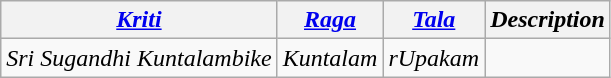<table class="wikitable">
<tr>
<th><em><a href='#'>Kriti</a></em></th>
<th><em><a href='#'>Raga</a></em></th>
<th><em><a href='#'>Tala</a></em></th>
<th><em>Description</em></th>
</tr>
<tr>
<td><em>Sri Sugandhi Kuntalambike</em></td>
<td><em>Kuntalam</em></td>
<td><em>rUpakam</em></td>
<td></td>
</tr>
</table>
